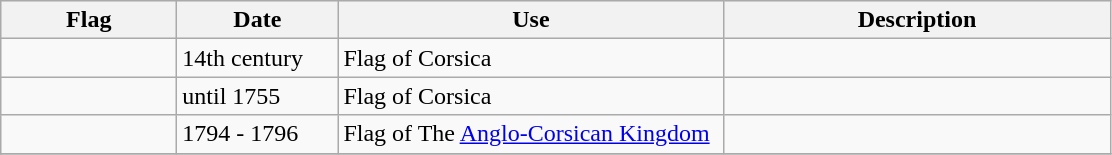<table class="wikitable">
<tr style="background:#efefef;">
<th style="width:110px;">Flag</th>
<th style="width:100px;">Date</th>
<th style="width:250px;">Use</th>
<th style="width:250px;">Description</th>
</tr>
<tr>
<td></td>
<td>14th century</td>
<td>Flag of Corsica</td>
<td></td>
</tr>
<tr>
<td></td>
<td>until 1755</td>
<td>Flag of Corsica</td>
<td></td>
</tr>
<tr>
<td></td>
<td>1794 - 1796</td>
<td>Flag of The <a href='#'>Anglo-Corsican Kingdom</a></td>
<td></td>
</tr>
<tr>
</tr>
</table>
